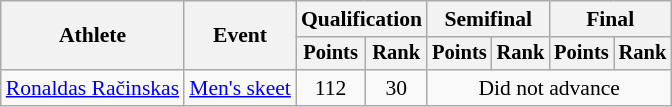<table class="wikitable" style="font-size:90%">
<tr>
<th rowspan="2">Athlete</th>
<th rowspan="2">Event</th>
<th colspan=2>Qualification</th>
<th colspan=2>Semifinal</th>
<th colspan=2>Final</th>
</tr>
<tr style="font-size:95%">
<th>Points</th>
<th>Rank</th>
<th>Points</th>
<th>Rank</th>
<th>Points</th>
<th>Rank</th>
</tr>
<tr align=center>
<td align=left><a href='#'>Ronaldas Račinskas</a></td>
<td align=left><a href='#'>Men's skeet</a></td>
<td>112</td>
<td>30</td>
<td colspan=4>Did not advance</td>
</tr>
</table>
